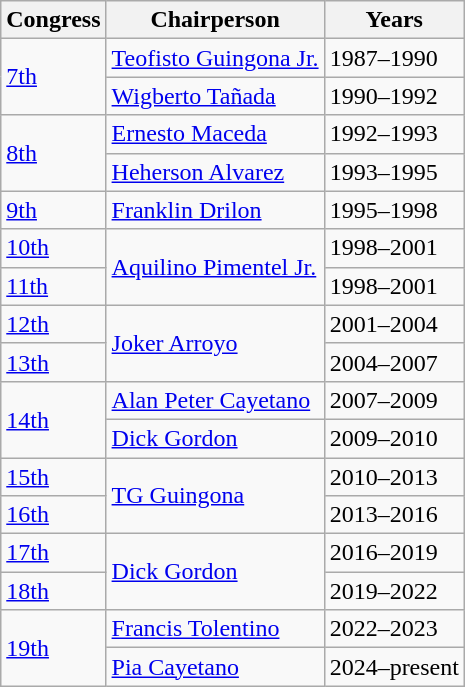<table class="wikitable sortable">
<tr>
<th>Congress</th>
<th>Chairperson</th>
<th>Years</th>
</tr>
<tr>
<td rowspan="2"><a href='#'>7th</a></td>
<td><a href='#'>Teofisto Guingona Jr.</a></td>
<td>1987–1990</td>
</tr>
<tr>
<td><a href='#'>Wigberto Tañada</a></td>
<td>1990–1992</td>
</tr>
<tr>
<td rowspan="2"><a href='#'>8th</a></td>
<td><a href='#'>Ernesto Maceda</a></td>
<td>1992–1993</td>
</tr>
<tr>
<td><a href='#'>Heherson Alvarez</a></td>
<td>1993–1995</td>
</tr>
<tr>
<td><a href='#'>9th</a></td>
<td><a href='#'>Franklin Drilon</a></td>
<td>1995–1998</td>
</tr>
<tr>
<td><a href='#'>10th</a></td>
<td rowspan="2"><a href='#'>Aquilino Pimentel Jr.</a></td>
<td>1998–2001</td>
</tr>
<tr>
<td><a href='#'>11th</a></td>
<td>1998–2001</td>
</tr>
<tr>
<td><a href='#'>12th</a></td>
<td rowspan="2"><a href='#'>Joker Arroyo</a></td>
<td>2001–2004</td>
</tr>
<tr>
<td><a href='#'>13th</a></td>
<td>2004–2007</td>
</tr>
<tr>
<td rowspan="2"><a href='#'>14th</a></td>
<td><a href='#'>Alan Peter Cayetano</a></td>
<td>2007–2009</td>
</tr>
<tr>
<td><a href='#'>Dick Gordon</a></td>
<td>2009–2010</td>
</tr>
<tr>
<td><a href='#'>15th</a></td>
<td rowspan="2"><a href='#'>TG Guingona</a></td>
<td>2010–2013</td>
</tr>
<tr>
<td><a href='#'>16th</a></td>
<td>2013–2016</td>
</tr>
<tr>
<td><a href='#'>17th</a></td>
<td rowspan="2"><a href='#'>Dick Gordon</a></td>
<td>2016–2019</td>
</tr>
<tr>
<td><a href='#'>18th</a></td>
<td>2019–2022</td>
</tr>
<tr>
<td rowspan="2"><a href='#'>19th</a></td>
<td><a href='#'>Francis Tolentino</a></td>
<td>2022–2023</td>
</tr>
<tr>
<td><a href='#'>Pia Cayetano</a></td>
<td>2024–present</td>
</tr>
</table>
